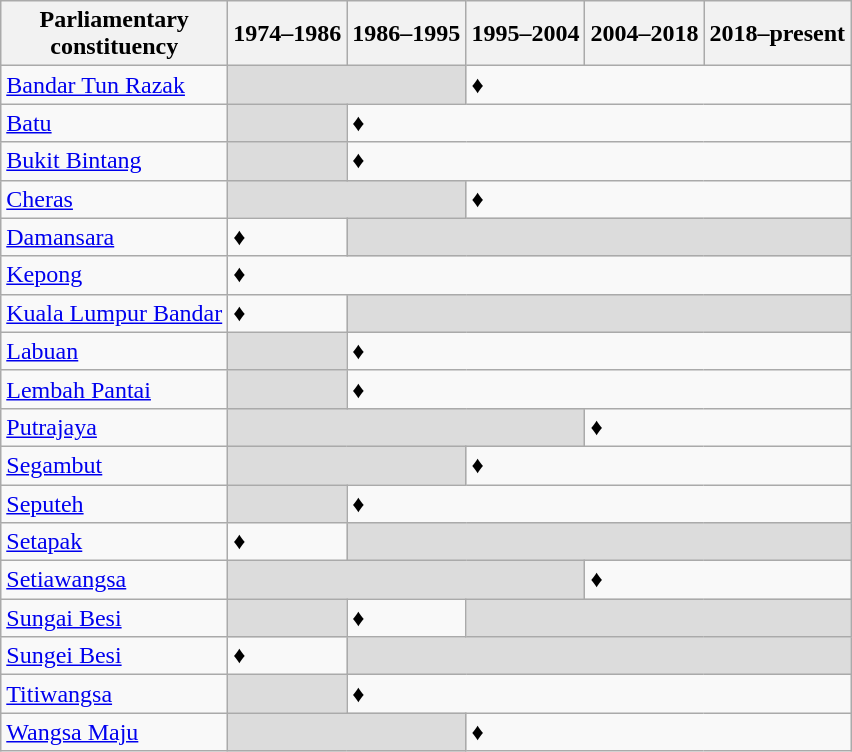<table class=wikitable>
<tr>
<th>Parliamentary<br>constituency</th>
<th>1974–1986</th>
<th>1986–1995</th>
<th>1995–2004</th>
<th>2004–2018</th>
<th>2018–present</th>
</tr>
<tr>
<td><a href='#'>Bandar Tun Razak</a></td>
<td colspan="2" bgcolor="dcdcdc"></td>
<td colspan=3>♦</td>
</tr>
<tr>
<td><a href='#'>Batu</a></td>
<td bgcolor="dcdcdc"></td>
<td colspan=4>♦</td>
</tr>
<tr>
<td><a href='#'>Bukit Bintang</a></td>
<td bgcolor="dcdcdc"></td>
<td colspan=4>♦</td>
</tr>
<tr>
<td><a href='#'>Cheras</a></td>
<td colspan="2" bgcolor="dcdcdc"></td>
<td colspan=3>♦</td>
</tr>
<tr>
<td><a href='#'>Damansara</a></td>
<td>♦</td>
<td colspan=4 bgcolor=dcdcdc></td>
</tr>
<tr>
<td><a href='#'>Kepong</a></td>
<td colspan="5">♦</td>
</tr>
<tr>
<td><a href='#'>Kuala Lumpur Bandar</a></td>
<td>♦</td>
<td colspan=4 bgcolor=dcdcdc></td>
</tr>
<tr>
<td><a href='#'>Labuan</a></td>
<td bgcolor="dcdcdc"></td>
<td colspan=4>♦</td>
</tr>
<tr>
<td><a href='#'>Lembah Pantai</a></td>
<td bgcolor="dcdcdc"></td>
<td colspan=4>♦</td>
</tr>
<tr>
<td><a href='#'>Putrajaya</a></td>
<td colspan="3" bgcolor="dcdcdc"></td>
<td colspan=2>♦</td>
</tr>
<tr>
<td><a href='#'>Segambut</a></td>
<td colspan="2" bgcolor="dcdcdc"></td>
<td colspan=3>♦</td>
</tr>
<tr>
<td><a href='#'>Seputeh</a></td>
<td bgcolor="dcdcdc"></td>
<td colspan=4>♦</td>
</tr>
<tr>
<td><a href='#'>Setapak</a></td>
<td>♦</td>
<td colspan=4 bgcolor=dcdcdc></td>
</tr>
<tr>
<td><a href='#'>Setiawangsa</a></td>
<td colspan="3" bgcolor="dcdcdc"></td>
<td colspan=2>♦</td>
</tr>
<tr>
<td><a href='#'>Sungai Besi</a></td>
<td bgcolor="dcdcdc"></td>
<td>♦</td>
<td colspan=3 bgcolor=dcdcdc></td>
</tr>
<tr>
<td><a href='#'>Sungei Besi</a></td>
<td>♦</td>
<td colspan=4 bgcolor=dcdcdc></td>
</tr>
<tr>
<td><a href='#'>Titiwangsa</a></td>
<td bgcolor="dcdcdc"></td>
<td colspan=4>♦</td>
</tr>
<tr>
<td><a href='#'>Wangsa Maju</a></td>
<td colspan="2" bgcolor="dcdcdc"></td>
<td colspan=3>♦</td>
</tr>
</table>
